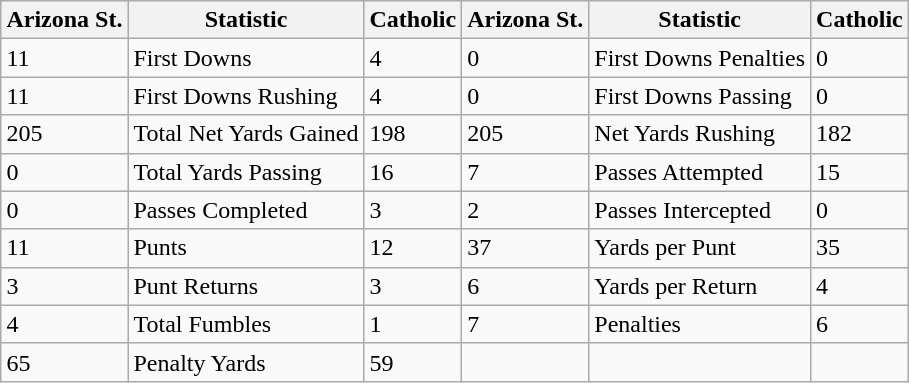<table class="wikitable" style="float: right; margin-left:1em">
<tr>
<th>Arizona St.</th>
<th>Statistic</th>
<th>Catholic</th>
<th>Arizona St.</th>
<th>Statistic</th>
<th>Catholic</th>
</tr>
<tr>
<td>11</td>
<td>First Downs</td>
<td>4</td>
<td>0</td>
<td>First Downs Penalties</td>
<td>0</td>
</tr>
<tr>
<td>11</td>
<td>First Downs Rushing</td>
<td>4</td>
<td>0</td>
<td>First Downs Passing</td>
<td>0</td>
</tr>
<tr>
<td>205</td>
<td>Total Net Yards Gained</td>
<td>198</td>
<td>205</td>
<td>Net Yards Rushing</td>
<td>182</td>
</tr>
<tr>
<td>0</td>
<td>Total Yards Passing</td>
<td>16</td>
<td>7</td>
<td>Passes Attempted</td>
<td>15</td>
</tr>
<tr>
<td>0</td>
<td>Passes Completed</td>
<td>3</td>
<td>2</td>
<td>Passes Intercepted</td>
<td>0</td>
</tr>
<tr>
<td>11</td>
<td>Punts</td>
<td>12</td>
<td>37</td>
<td>Yards per Punt</td>
<td>35</td>
</tr>
<tr>
<td>3</td>
<td>Punt Returns</td>
<td>3</td>
<td>6</td>
<td>Yards per Return</td>
<td>4</td>
</tr>
<tr>
<td>4</td>
<td>Total Fumbles</td>
<td>1</td>
<td>7</td>
<td>Penalties</td>
<td>6</td>
</tr>
<tr>
<td>65</td>
<td>Penalty Yards</td>
<td>59</td>
<td></td>
<td></td>
<td></td>
</tr>
</table>
